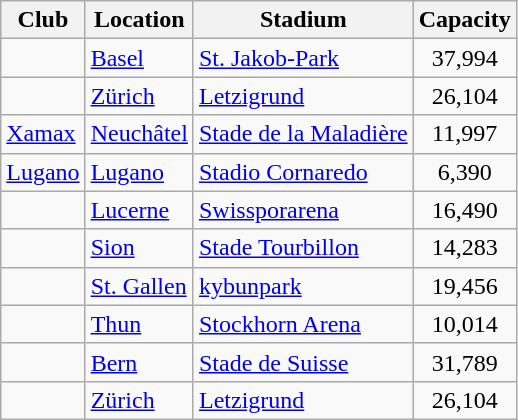<table class="wikitable sortable">
<tr>
<th>Club</th>
<th>Location</th>
<th>Stadium</th>
<th>Capacity</th>
</tr>
<tr>
<td></td>
<td><a href='#'>Basel</a></td>
<td><a href='#'>St. Jakob-Park</a></td>
<td align="center">37,994</td>
</tr>
<tr Adidas>
<td></td>
<td><a href='#'>Zürich</a></td>
<td><a href='#'>Letzigrund</a></td>
<td align="center">26,104</td>
</tr>
<tr Puma>
<td><a href='#'>Xamax</a></td>
<td><a href='#'>Neuchâtel</a></td>
<td><a href='#'>Stade de la Maladière</a></td>
<td align="center">11,997</td>
</tr>
<tr>
<td><a href='#'>Lugano</a></td>
<td><a href='#'>Lugano</a></td>
<td><a href='#'>Stadio Cornaredo</a></td>
<td align="center">6,390</td>
</tr>
<tr>
<td></td>
<td><a href='#'>Lucerne</a></td>
<td><a href='#'>Swissporarena</a></td>
<td align="center">16,490</td>
</tr>
<tr>
<td></td>
<td><a href='#'>Sion</a></td>
<td><a href='#'>Stade Tourbillon</a></td>
<td align="center">14,283</td>
</tr>
<tr>
<td></td>
<td><a href='#'>St. Gallen</a></td>
<td><a href='#'>kybunpark</a></td>
<td align="center">19,456</td>
</tr>
<tr>
<td></td>
<td><a href='#'>Thun</a></td>
<td><a href='#'>Stockhorn Arena</a></td>
<td align="center">10,014</td>
</tr>
<tr>
<td></td>
<td><a href='#'>Bern</a></td>
<td><a href='#'>Stade de Suisse</a></td>
<td align="center">31,789</td>
</tr>
<tr>
<td></td>
<td><a href='#'>Zürich</a></td>
<td><a href='#'>Letzigrund</a></td>
<td align="center">26,104</td>
</tr>
</table>
